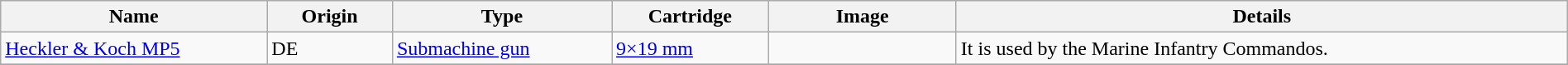<table class="wikitable" border="0" style="width:100%">
<tr>
<th style="text-align: center; width:17%;">Name</th>
<th style="text-align: center; width:8%;">Origin</th>
<th style="text-align: center; width:14%;">Type</th>
<th style="text-align: center; width:10%;">Cartridge</th>
<th style="text-align: center; width:12%;">Image</th>
<th style="text-align: center; width:44%;">Details</th>
</tr>
<tr>
<td><a href='#'>Heckler & Koch MP5</a></td>
<td> DE</td>
<td><a href='#'>Submachine gun</a></td>
<td><a href='#'>9×19 mm</a></td>
<td></td>
<td>It is used by the Marine Infantry Commandos.</td>
</tr>
<tr>
</tr>
</table>
